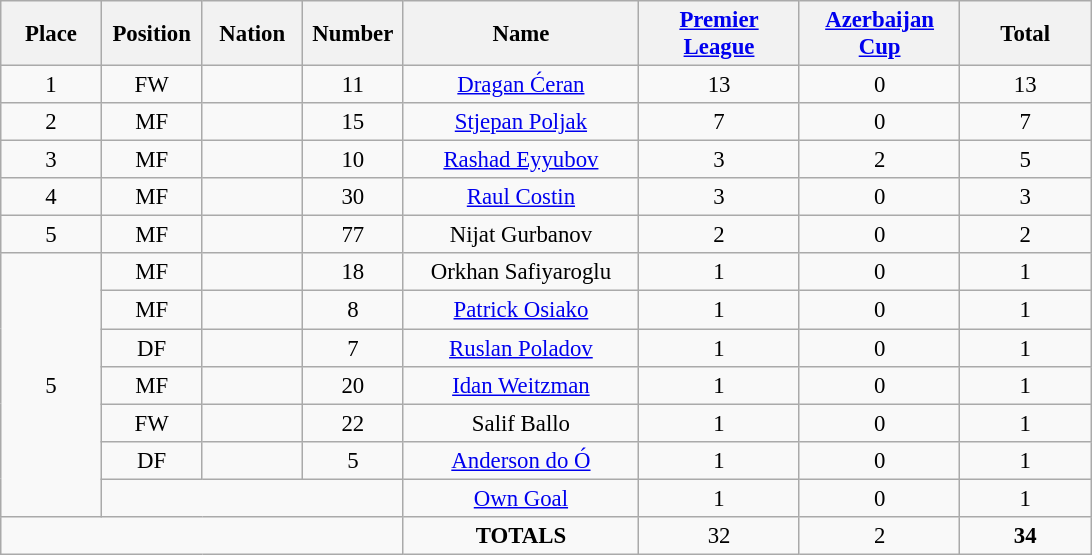<table class="wikitable" style="font-size: 95%; text-align: center;">
<tr>
<th width=60>Place</th>
<th width=60>Position</th>
<th width=60>Nation</th>
<th width=60>Number</th>
<th width=150>Name</th>
<th width=100><a href='#'>Premier League</a></th>
<th width=100><a href='#'>Azerbaijan Cup</a></th>
<th width=80>Total</th>
</tr>
<tr>
<td>1</td>
<td>FW</td>
<td></td>
<td>11</td>
<td><a href='#'>Dragan Ćeran</a></td>
<td>13</td>
<td>0</td>
<td>13</td>
</tr>
<tr>
<td>2</td>
<td>MF</td>
<td></td>
<td>15</td>
<td><a href='#'>Stjepan Poljak</a></td>
<td>7</td>
<td>0</td>
<td>7</td>
</tr>
<tr>
<td>3</td>
<td>MF</td>
<td></td>
<td>10</td>
<td><a href='#'>Rashad Eyyubov</a></td>
<td>3</td>
<td>2</td>
<td>5</td>
</tr>
<tr>
<td>4</td>
<td>MF</td>
<td></td>
<td>30</td>
<td><a href='#'>Raul Costin</a></td>
<td>3</td>
<td>0</td>
<td>3</td>
</tr>
<tr>
<td>5</td>
<td>MF</td>
<td></td>
<td>77</td>
<td>Nijat Gurbanov</td>
<td>2</td>
<td>0</td>
<td>2</td>
</tr>
<tr>
<td rowspan="7">5</td>
<td>MF</td>
<td></td>
<td>18</td>
<td>Orkhan Safiyaroglu</td>
<td>1</td>
<td>0</td>
<td>1</td>
</tr>
<tr>
<td>MF</td>
<td></td>
<td>8</td>
<td><a href='#'>Patrick Osiako</a></td>
<td>1</td>
<td>0</td>
<td>1</td>
</tr>
<tr>
<td>DF</td>
<td></td>
<td>7</td>
<td><a href='#'>Ruslan Poladov</a></td>
<td>1</td>
<td>0</td>
<td>1</td>
</tr>
<tr>
<td>MF</td>
<td></td>
<td>20</td>
<td><a href='#'>Idan Weitzman</a></td>
<td>1</td>
<td>0</td>
<td>1</td>
</tr>
<tr>
<td>FW</td>
<td></td>
<td>22</td>
<td>Salif Ballo</td>
<td>1</td>
<td>0</td>
<td>1</td>
</tr>
<tr>
<td>DF</td>
<td></td>
<td>5</td>
<td><a href='#'>Anderson do Ó</a></td>
<td>1</td>
<td>0</td>
<td>1</td>
</tr>
<tr>
<td colspan="3"></td>
<td><a href='#'>Own Goal</a></td>
<td>1</td>
<td>0</td>
<td>1</td>
</tr>
<tr>
<td colspan="4"></td>
<td><strong>TOTALS</strong></td>
<td>32</td>
<td>2</td>
<td><strong>34</strong></td>
</tr>
</table>
